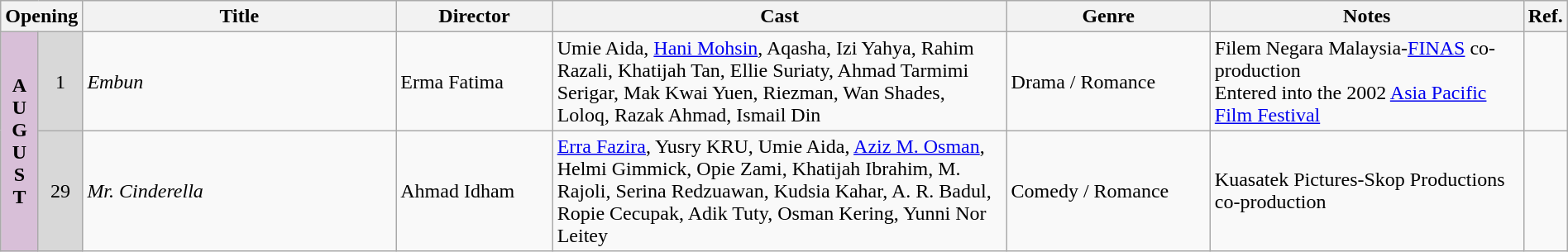<table class="wikitable" width="100%">
<tr>
<th colspan="2">Opening</th>
<th style="width:20%;">Title</th>
<th style="width:10%;">Director</th>
<th>Cast</th>
<th style="width:13%">Genre</th>
<th style="width:20%">Notes</th>
<th>Ref.</th>
</tr>
<tr>
<th rowspan=2 style="text-align:center; background:thistle;">A<br>U<br>G<br>U<br>S<br>T</th>
<td rowspan=1 style="text-align:center; background:#d8d8d8;">1</td>
<td><em>Embun</em></td>
<td>Erma Fatima</td>
<td>Umie Aida, <a href='#'>Hani Mohsin</a>, Aqasha, Izi Yahya, Rahim Razali, Khatijah Tan, Ellie Suriaty, Ahmad Tarmimi Serigar, Mak Kwai Yuen, Riezman, Wan Shades, Loloq, Razak Ahmad, Ismail Din</td>
<td>Drama / Romance</td>
<td>Filem Negara Malaysia-<a href='#'>FINAS</a> co-production<br>Entered into the 2002 <a href='#'>Asia Pacific Film Festival</a></td>
<td></td>
</tr>
<tr>
<td rowspan=1 style="text-align:center; background:#d8d8d8;">29</td>
<td><em>Mr. Cinderella</em></td>
<td>Ahmad Idham</td>
<td><a href='#'>Erra Fazira</a>, Yusry KRU, Umie Aida, <a href='#'>Aziz M. Osman</a>, Helmi Gimmick, Opie Zami, Khatijah Ibrahim, M. Rajoli, Serina Redzuawan, Kudsia Kahar, A. R. Badul, Ropie Cecupak, Adik Tuty, Osman Kering, Yunni Nor Leitey</td>
<td>Comedy / Romance</td>
<td>Kuasatek Pictures-Skop Productions co-production</td>
<td></td>
</tr>
</table>
